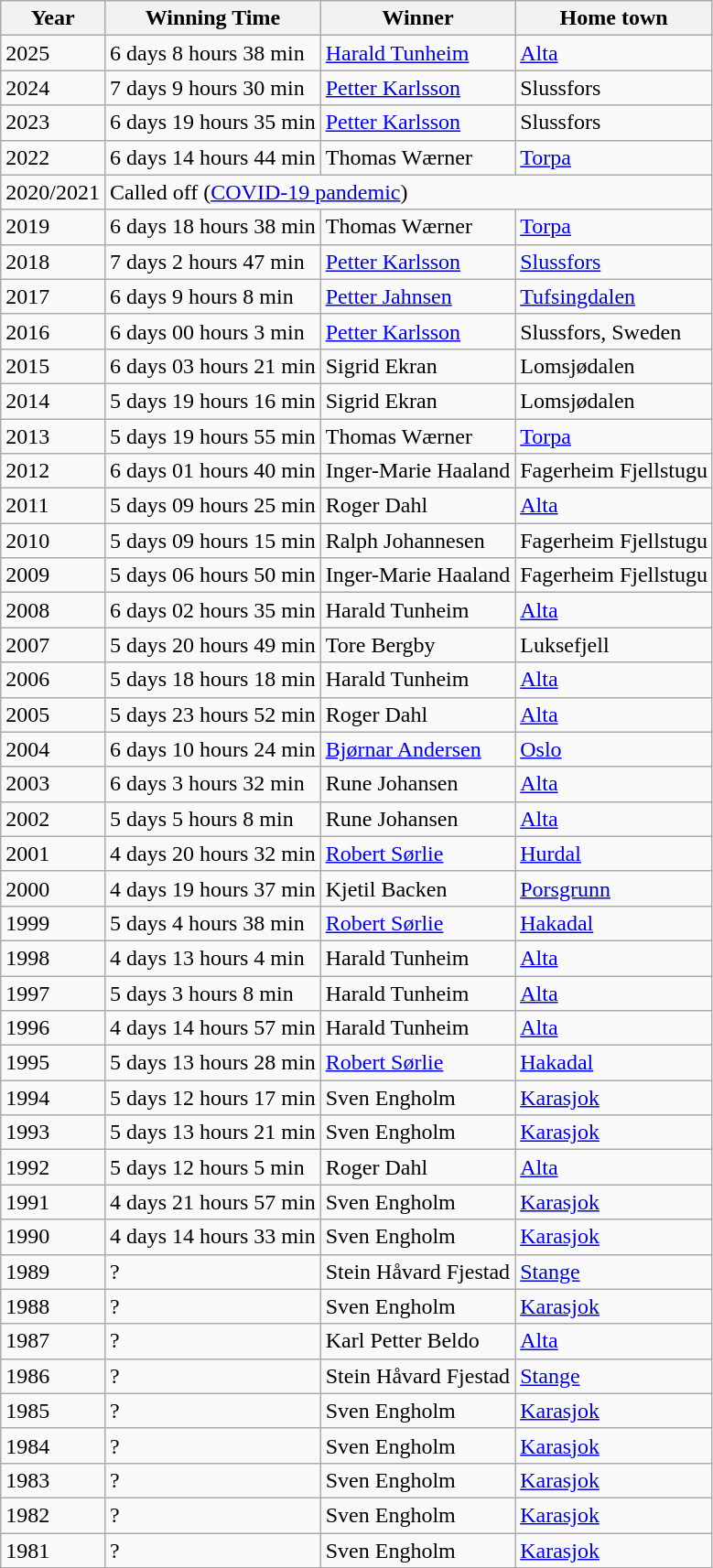<table class="wikitable">
<tr>
<th>Year</th>
<th>Winning Time</th>
<th>Winner</th>
<th>Home town</th>
</tr>
<tr>
<td>2025</td>
<td>6 days 8 hours 38 min</td>
<td><a href='#'>Harald Tunheim</a></td>
<td><a href='#'>Alta</a></td>
</tr>
<tr>
<td>2024</td>
<td>7 days 9 hours 30 min</td>
<td><a href='#'>Petter Karlsson</a></td>
<td>Slussfors</td>
</tr>
<tr>
<td>2023</td>
<td>6 days 19 hours 35 min</td>
<td><a href='#'>Petter Karlsson</a></td>
<td>Slussfors</td>
</tr>
<tr>
<td>2022</td>
<td>6 days 14 hours 44 min</td>
<td>Thomas Wærner</td>
<td><a href='#'>Torpa</a></td>
</tr>
<tr>
<td>2020/2021</td>
<td colspan=3>Called off (<a href='#'>COVID-19 pandemic</a>)</td>
</tr>
<tr>
<td>2019</td>
<td>6 days 18 hours 38 min</td>
<td>Thomas Wærner</td>
<td><a href='#'>Torpa</a></td>
</tr>
<tr>
<td>2018</td>
<td>7 days 2 hours 47 min</td>
<td><a href='#'>Petter Karlsson</a></td>
<td><a href='#'>Slussfors</a></td>
</tr>
<tr>
<td>2017</td>
<td>6 days 9 hours 8 min</td>
<td><a href='#'>Petter Jahnsen</a></td>
<td><a href='#'>Tufsingdalen</a></td>
</tr>
<tr>
<td>2016</td>
<td>6 days 00 hours 3 min</td>
<td><a href='#'>Petter Karlsson</a></td>
<td>Slussfors, Sweden</td>
</tr>
<tr>
<td>2015</td>
<td>6 days 03 hours 21 min</td>
<td>Sigrid Ekran</td>
<td>Lomsjødalen</td>
</tr>
<tr>
<td>2014</td>
<td>5 days 19 hours 16 min</td>
<td>Sigrid Ekran</td>
<td>Lomsjødalen</td>
</tr>
<tr>
<td>2013</td>
<td>5 days 19 hours 55 min</td>
<td>Thomas Wærner</td>
<td><a href='#'>Torpa</a></td>
</tr>
<tr>
<td>2012</td>
<td>6 days 01 hours 40 min</td>
<td>Inger-Marie Haaland</td>
<td>Fagerheim Fjellstugu</td>
</tr>
<tr>
<td>2011</td>
<td>5 days 09 hours 25 min</td>
<td>Roger Dahl</td>
<td><a href='#'>Alta</a></td>
</tr>
<tr>
<td>2010</td>
<td>5 days 09 hours 15 min</td>
<td>Ralph Johannesen</td>
<td>Fagerheim Fjellstugu</td>
</tr>
<tr>
<td>2009</td>
<td>5 days 06 hours 50 min</td>
<td>Inger-Marie Haaland</td>
<td>Fagerheim Fjellstugu</td>
</tr>
<tr>
<td>2008</td>
<td>6 days 02 hours 35 min</td>
<td>Harald Tunheim</td>
<td><a href='#'>Alta</a></td>
</tr>
<tr>
<td>2007</td>
<td>5 days 20 hours 49 min</td>
<td>Tore Bergby</td>
<td>Luksefjell</td>
</tr>
<tr>
<td>2006</td>
<td>5 days 18 hours 18 min</td>
<td>Harald Tunheim</td>
<td><a href='#'>Alta</a></td>
</tr>
<tr>
<td>2005</td>
<td>5 days 23 hours 52 min</td>
<td>Roger Dahl</td>
<td><a href='#'>Alta</a></td>
</tr>
<tr>
<td>2004</td>
<td>6 days 10 hours 24 min</td>
<td><a href='#'>Bjørnar Andersen</a></td>
<td><a href='#'>Oslo</a></td>
</tr>
<tr>
<td>2003</td>
<td>6 days 3 hours 32 min</td>
<td>Rune Johansen</td>
<td><a href='#'>Alta</a></td>
</tr>
<tr>
<td>2002</td>
<td>5 days 5 hours 8 min</td>
<td>Rune Johansen</td>
<td><a href='#'>Alta</a></td>
</tr>
<tr>
<td>2001</td>
<td>4 days 20 hours 32 min</td>
<td><a href='#'>Robert Sørlie</a></td>
<td><a href='#'>Hurdal</a></td>
</tr>
<tr>
<td>2000</td>
<td>4 days 19 hours 37 min</td>
<td>Kjetil Backen</td>
<td><a href='#'>Porsgrunn</a></td>
</tr>
<tr>
<td>1999</td>
<td>5 days 4 hours 38 min</td>
<td><a href='#'>Robert Sørlie</a></td>
<td><a href='#'>Hakadal</a></td>
</tr>
<tr>
<td>1998</td>
<td>4 days 13 hours 4 min</td>
<td>Harald Tunheim</td>
<td><a href='#'>Alta</a></td>
</tr>
<tr>
<td>1997</td>
<td>5 days 3 hours 8 min</td>
<td>Harald Tunheim</td>
<td><a href='#'>Alta</a></td>
</tr>
<tr>
<td>1996</td>
<td>4 days 14 hours 57 min</td>
<td>Harald Tunheim</td>
<td><a href='#'>Alta</a></td>
</tr>
<tr>
<td>1995</td>
<td>5 days 13 hours 28 min</td>
<td><a href='#'>Robert Sørlie</a></td>
<td><a href='#'>Hakadal</a></td>
</tr>
<tr>
<td>1994</td>
<td>5 days 12 hours 17 min</td>
<td>Sven Engholm</td>
<td><a href='#'>Karasjok</a></td>
</tr>
<tr>
<td>1993</td>
<td>5 days 13 hours 21 min</td>
<td>Sven Engholm</td>
<td><a href='#'>Karasjok</a></td>
</tr>
<tr>
<td>1992</td>
<td>5 days 12 hours 5 min</td>
<td>Roger Dahl</td>
<td><a href='#'>Alta</a></td>
</tr>
<tr>
<td>1991</td>
<td>4 days 21 hours 57 min</td>
<td>Sven Engholm</td>
<td><a href='#'>Karasjok</a></td>
</tr>
<tr>
<td>1990</td>
<td>4 days 14 hours 33 min</td>
<td>Sven Engholm</td>
<td><a href='#'>Karasjok</a></td>
</tr>
<tr>
<td>1989</td>
<td>?</td>
<td>Stein Håvard Fjestad</td>
<td><a href='#'>Stange</a></td>
</tr>
<tr>
<td>1988</td>
<td>?</td>
<td>Sven Engholm</td>
<td><a href='#'>Karasjok</a></td>
</tr>
<tr>
<td>1987</td>
<td>?</td>
<td>Karl Petter Beldo</td>
<td><a href='#'>Alta</a></td>
</tr>
<tr>
<td>1986</td>
<td>?</td>
<td>Stein Håvard Fjestad</td>
<td><a href='#'>Stange</a></td>
</tr>
<tr>
<td>1985</td>
<td>?</td>
<td>Sven Engholm</td>
<td><a href='#'>Karasjok</a></td>
</tr>
<tr>
<td>1984</td>
<td>?</td>
<td>Sven Engholm</td>
<td><a href='#'>Karasjok</a></td>
</tr>
<tr>
<td>1983</td>
<td>?</td>
<td>Sven Engholm</td>
<td><a href='#'>Karasjok</a></td>
</tr>
<tr>
<td>1982</td>
<td>?</td>
<td>Sven Engholm</td>
<td><a href='#'>Karasjok</a></td>
</tr>
<tr>
<td>1981</td>
<td>?</td>
<td>Sven Engholm</td>
<td><a href='#'>Karasjok</a></td>
</tr>
</table>
